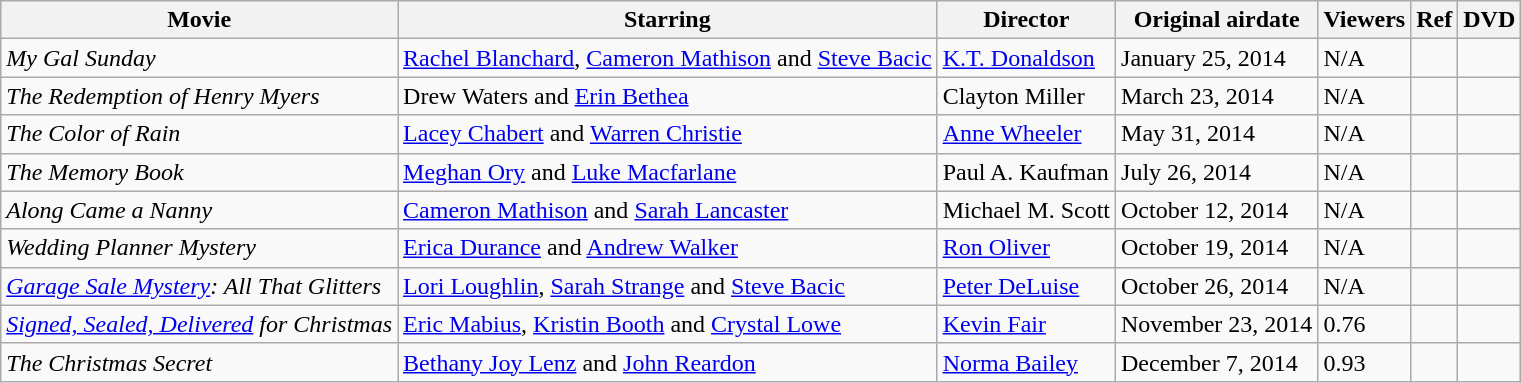<table class="wikitable sortable">
<tr>
<th scope="col" class="unsortable">Movie</th>
<th scope="col" class="unsortable">Starring</th>
<th scope="col" class="unsortable">Director</th>
<th scope="col" class="unsortable">Original airdate</th>
<th scope="col">Viewers</th>
<th scope="col" class="unsortable">Ref</th>
<th scope="col" class="unsortable">DVD</th>
</tr>
<tr>
<td><em>My Gal Sunday</em></td>
<td><a href='#'>Rachel Blanchard</a>, <a href='#'>Cameron Mathison</a> and <a href='#'>Steve Bacic</a></td>
<td><a href='#'>K.T. Donaldson</a></td>
<td>January 25, 2014</td>
<td>N/A</td>
<td></td>
<td></td>
</tr>
<tr>
<td><em>The Redemption of Henry Myers</em></td>
<td>Drew Waters and <a href='#'>Erin Bethea</a></td>
<td>Clayton Miller</td>
<td>March 23, 2014</td>
<td>N/A</td>
<td></td>
<td></td>
</tr>
<tr>
<td><em>The Color of Rain</em></td>
<td><a href='#'>Lacey Chabert</a> and <a href='#'>Warren Christie</a></td>
<td><a href='#'>Anne Wheeler</a></td>
<td>May 31, 2014</td>
<td>N/A</td>
<td></td>
<td></td>
</tr>
<tr>
<td><em>The Memory Book</em></td>
<td><a href='#'>Meghan Ory</a> and <a href='#'>Luke Macfarlane</a></td>
<td>Paul A. Kaufman</td>
<td>July 26, 2014</td>
<td>N/A</td>
<td></td>
<td></td>
</tr>
<tr>
<td><em>Along Came a Nanny</em></td>
<td><a href='#'>Cameron Mathison</a> and <a href='#'>Sarah Lancaster</a></td>
<td>Michael M. Scott</td>
<td>October 12, 2014</td>
<td>N/A</td>
<td></td>
<td></td>
</tr>
<tr>
<td><em>Wedding Planner Mystery</em></td>
<td><a href='#'>Erica Durance</a> and <a href='#'>Andrew Walker</a></td>
<td><a href='#'>Ron Oliver</a></td>
<td>October 19, 2014</td>
<td>N/A</td>
<td></td>
<td></td>
</tr>
<tr>
<td><em><a href='#'>Garage Sale Mystery</a>: All That Glitters</em></td>
<td><a href='#'>Lori Loughlin</a>, <a href='#'>Sarah Strange</a> and <a href='#'>Steve Bacic</a></td>
<td><a href='#'>Peter DeLuise</a></td>
<td>October 26, 2014</td>
<td>N/A</td>
<td></td>
<td></td>
</tr>
<tr>
<td><em><a href='#'>Signed, Sealed, Delivered</a> for Christmas </em></td>
<td><a href='#'>Eric Mabius</a>, <a href='#'>Kristin Booth</a> and <a href='#'>Crystal Lowe</a></td>
<td><a href='#'>Kevin Fair</a></td>
<td>November 23, 2014</td>
<td>0.76</td>
<td></td>
<td></td>
</tr>
<tr>
<td><em>The Christmas Secret</em></td>
<td><a href='#'>Bethany Joy Lenz</a> and <a href='#'>John Reardon</a></td>
<td><a href='#'>Norma Bailey</a></td>
<td>December 7, 2014</td>
<td>0.93</td>
<td></td>
<td></td>
</tr>
</table>
